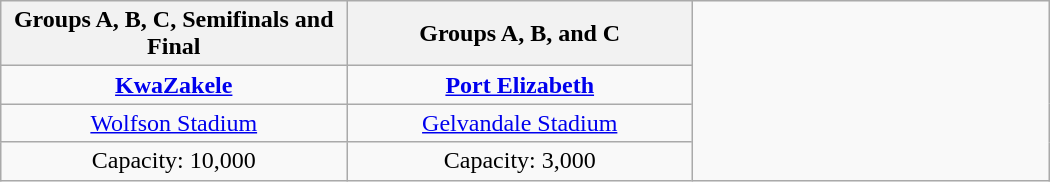<table class="wikitable" style="text-align:center;" width=700>
<tr>
<th width=33%>Groups A, B, C, Semifinals and Final</th>
<th width=33%>Groups A, B, and C</th>
<td width=34% rowspan=4></td>
</tr>
<tr>
<td><strong><a href='#'>KwaZakele</a></strong></td>
<td><strong><a href='#'>Port Elizabeth</a></strong></td>
</tr>
<tr>
<td><a href='#'>Wolfson Stadium</a></td>
<td><a href='#'>Gelvandale Stadium</a></td>
</tr>
<tr>
<td>Capacity: 10,000</td>
<td>Capacity: 3,000</td>
</tr>
</table>
